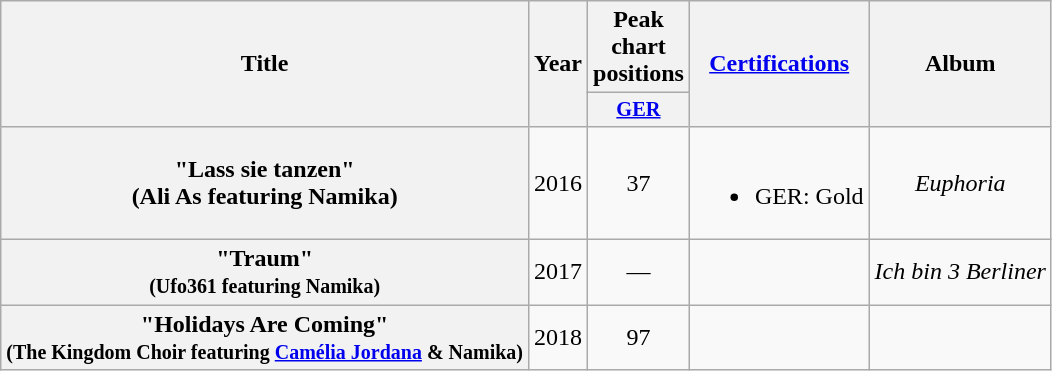<table class="wikitable plainrowheaders" style="text-align:center;">
<tr>
<th scope="col" rowspan="2">Title</th>
<th scope="col" rowspan="2">Year</th>
<th scope="col" colspan="1">Peak chart positions</th>
<th scope="col" rowspan="2"><a href='#'>Certifications</a></th>
<th scope="col" rowspan="2">Album</th>
</tr>
<tr>
<th scope="col" style="width:3em;font-size:85%;"><a href='#'>GER</a><br></th>
</tr>
<tr>
<th scope="row">"Lass sie tanzen"<br><span>(Ali As featuring Namika)</span></th>
<td>2016</td>
<td>37</td>
<td><br><ul><li>GER: Gold</li></ul></td>
<td><em>Euphoria</em></td>
</tr>
<tr>
<th scope="row">"Traum"<br><small>(Ufo361 featuring Namika)</small></th>
<td>2017</td>
<td>—</td>
<td></td>
<td><em>Ich bin 3 Berliner</em></td>
</tr>
<tr>
<th scope="row">"Holidays Are Coming"<br><small>(The Kingdom Choir featuring <a href='#'>Camélia Jordana</a> & Namika)</small></th>
<td>2018</td>
<td>97</td>
<td></td>
<td></td>
</tr>
</table>
